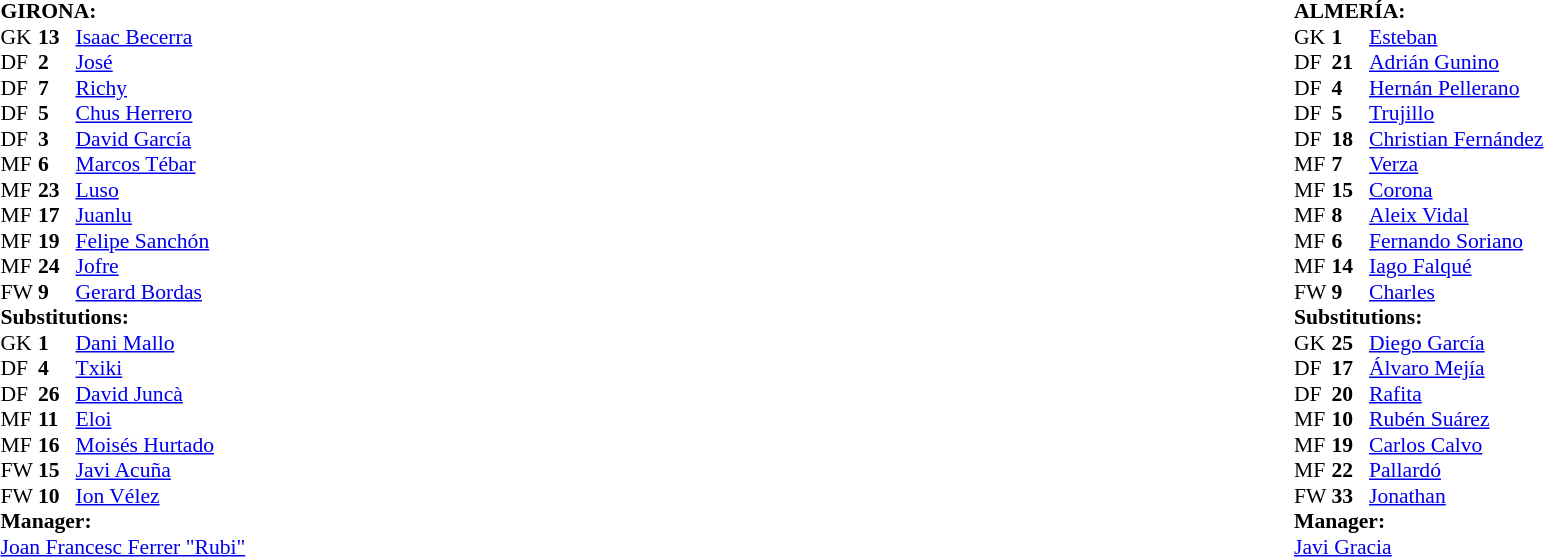<table width="100%">
<tr>
<td valign="top" width="50%"><br><table style="font-size: 90%" cellspacing="0" cellpadding="0">
<tr>
<td colspan=4><strong>GIRONA:</strong></td>
</tr>
<tr>
<th width=25></th>
<th width=25></th>
</tr>
<tr>
<td>GK</td>
<td><strong>13</strong></td>
<td> <a href='#'>Isaac Becerra</a></td>
</tr>
<tr>
<td>DF</td>
<td><strong>2</strong></td>
<td> <a href='#'>José</a></td>
<td></td>
<td></td>
</tr>
<tr>
<td>DF</td>
<td><strong>7</strong></td>
<td> <a href='#'>Richy</a></td>
</tr>
<tr>
<td>DF</td>
<td><strong>5</strong></td>
<td> <a href='#'>Chus Herrero</a></td>
<td></td>
</tr>
<tr>
<td>DF</td>
<td><strong>3</strong></td>
<td> <a href='#'>David García</a></td>
</tr>
<tr>
<td>MF</td>
<td><strong>6</strong></td>
<td> <a href='#'>Marcos Tébar</a></td>
</tr>
<tr>
<td>MF</td>
<td><strong>23</strong></td>
<td> <a href='#'>Luso</a></td>
</tr>
<tr>
<td>MF</td>
<td><strong>17</strong></td>
<td> <a href='#'>Juanlu</a></td>
</tr>
<tr>
<td>MF</td>
<td><strong>19</strong></td>
<td> <a href='#'>Felipe Sanchón</a></td>
<td></td>
<td></td>
</tr>
<tr>
<td>MF</td>
<td><strong>24</strong></td>
<td> <a href='#'>Jofre</a></td>
<td></td>
<td></td>
</tr>
<tr>
<td>FW</td>
<td><strong>9</strong></td>
<td> <a href='#'>Gerard Bordas</a></td>
</tr>
<tr>
<td colspan=3><strong>Substitutions:</strong></td>
</tr>
<tr>
<td>GK</td>
<td><strong>1</strong></td>
<td> <a href='#'>Dani Mallo</a></td>
</tr>
<tr>
<td>DF</td>
<td><strong>4</strong></td>
<td> <a href='#'>Txiki</a></td>
</tr>
<tr>
<td>DF</td>
<td><strong>26</strong></td>
<td> <a href='#'>David Juncà</a></td>
</tr>
<tr>
<td>MF</td>
<td><strong>11</strong></td>
<td> <a href='#'>Eloi</a></td>
<td></td>
<td></td>
</tr>
<tr>
<td>MF</td>
<td><strong>16</strong></td>
<td> <a href='#'>Moisés Hurtado</a></td>
</tr>
<tr>
<td>FW</td>
<td><strong>15</strong></td>
<td> <a href='#'>Javi Acuña</a></td>
<td></td>
<td></td>
</tr>
<tr>
<td>FW</td>
<td><strong>10</strong></td>
<td> <a href='#'>Ion Vélez</a></td>
<td></td>
<td></td>
</tr>
<tr>
<td colspan=3><strong>Manager:</strong></td>
</tr>
<tr>
<td colspan=3> <a href='#'>Joan Francesc Ferrer "Rubi"</a></td>
</tr>
</table>
</td>
<td valign="top"></td>
<td valign="top" width="50%"><br><table style="font-size: 90%" cellspacing="0" cellpadding="0" align="center">
<tr>
<td colspan=4><strong>ALMERÍA:</strong></td>
</tr>
<tr>
<th width=25></th>
<th width=25></th>
</tr>
<tr>
<td>GK</td>
<td><strong>1</strong></td>
<td> <a href='#'>Esteban</a></td>
<td></td>
</tr>
<tr>
<td>DF</td>
<td><strong>21</strong></td>
<td> <a href='#'>Adrián Gunino</a></td>
<td></td>
</tr>
<tr>
<td>DF</td>
<td><strong>4</strong></td>
<td> <a href='#'>Hernán Pellerano</a></td>
</tr>
<tr>
<td>DF</td>
<td><strong>5</strong></td>
<td> <a href='#'>Trujillo</a></td>
</tr>
<tr>
<td>DF</td>
<td><strong>18</strong></td>
<td> <a href='#'>Christian Fernández</a></td>
<td></td>
</tr>
<tr>
<td>MF</td>
<td><strong>7</strong></td>
<td> <a href='#'>Verza</a></td>
</tr>
<tr>
<td>MF</td>
<td><strong>15</strong></td>
<td> <a href='#'>Corona</a></td>
<td></td>
<td></td>
</tr>
<tr>
<td>MF</td>
<td><strong>8</strong></td>
<td> <a href='#'>Aleix Vidal</a></td>
</tr>
<tr>
<td>MF</td>
<td><strong>6</strong></td>
<td> <a href='#'>Fernando Soriano</a></td>
<td></td>
<td></td>
</tr>
<tr>
<td>MF</td>
<td><strong>14</strong></td>
<td> <a href='#'>Iago Falqué</a></td>
<td></td>
</tr>
<tr>
<td>FW</td>
<td><strong>9</strong></td>
<td> <a href='#'>Charles</a></td>
<td></td>
<td></td>
</tr>
<tr>
<td colspan=3><strong>Substitutions:</strong></td>
</tr>
<tr>
<td>GK</td>
<td><strong>25</strong></td>
<td> <a href='#'>Diego García</a></td>
</tr>
<tr>
<td>DF</td>
<td><strong>17</strong></td>
<td> <a href='#'>Álvaro Mejía</a></td>
<td></td>
<td></td>
</tr>
<tr>
<td>DF</td>
<td><strong>20</strong></td>
<td> <a href='#'>Rafita</a></td>
</tr>
<tr>
<td>MF</td>
<td><strong>10</strong></td>
<td> <a href='#'>Rubén Suárez</a></td>
</tr>
<tr>
<td>MF</td>
<td><strong>19</strong></td>
<td> <a href='#'>Carlos Calvo</a></td>
<td></td>
<td></td>
</tr>
<tr>
<td>MF</td>
<td><strong>22</strong></td>
<td> <a href='#'>Pallardó</a></td>
</tr>
<tr>
<td>FW</td>
<td><strong>33</strong></td>
<td> <a href='#'>Jonathan</a></td>
<td></td>
<td></td>
</tr>
<tr>
<td colspan=3><strong>Manager:</strong></td>
</tr>
<tr>
<td colspan=3> <a href='#'>Javi Gracia</a></td>
</tr>
</table>
</td>
</tr>
</table>
